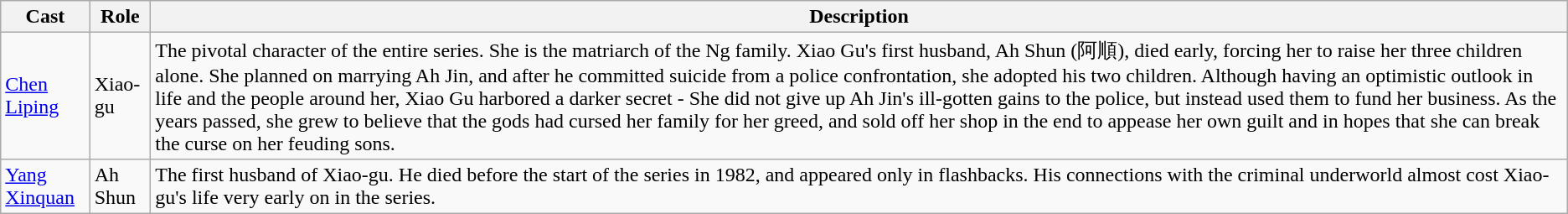<table class="wikitable">
<tr>
<th>Cast</th>
<th>Role</th>
<th>Description</th>
</tr>
<tr>
<td><a href='#'>Chen Liping</a></td>
<td>Xiao-gu</td>
<td>The pivotal character of the entire series. She is the matriarch of the Ng family. Xiao Gu's first husband, Ah Shun (阿順), died early, forcing her to raise her three children alone. She planned on marrying Ah Jin, and after he committed suicide from a police confrontation, she adopted his two children. Although having an optimistic outlook in life and the people around her, Xiao Gu harbored a darker secret - She did not give up Ah Jin's ill-gotten gains to the police, but instead used them to fund her business. As the years passed, she grew to believe that the gods had cursed her family for her greed, and sold off her shop in the end to appease her own guilt and in hopes that she can break the curse on her feuding sons.</td>
</tr>
<tr>
<td><a href='#'>Yang Xinquan</a></td>
<td>Ah Shun</td>
<td>The first husband of Xiao-gu. He died before the start of the series in 1982, and appeared only in flashbacks. His connections with the criminal underworld almost cost Xiao-gu's life very early on in the series.</td>
</tr>
</table>
